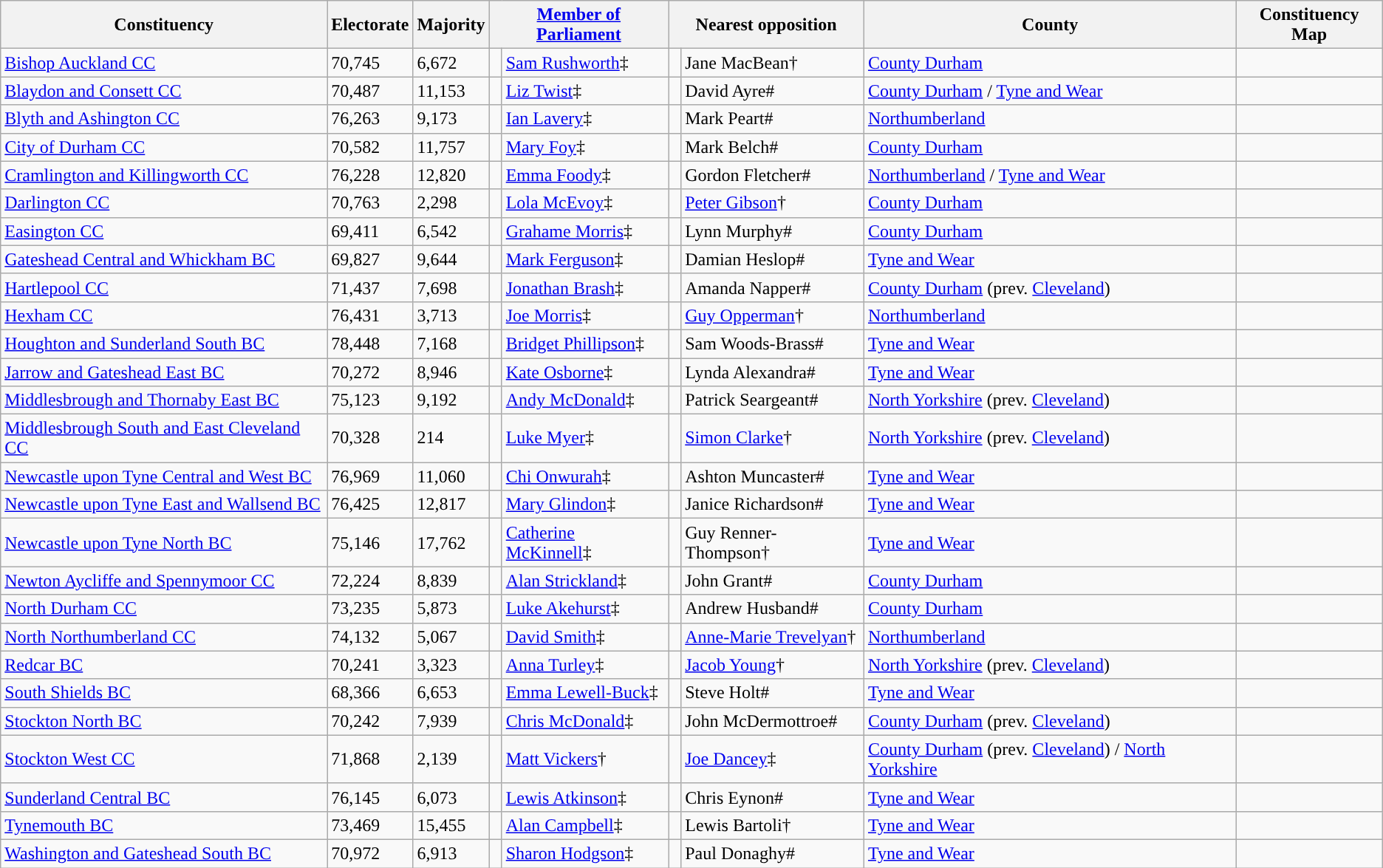<table class="wikitable sortable">
<tr>
<th rowspan="1">Constituency </th>
<th rowspan="1">Electorate</th>
<th rowspan="1">Majority</th>
<th class="unsortable" colspan="2"><a href='#'>Member of Parliament</a></th>
<th class="unsortable" colspan="2">Nearest opposition</th>
<th rowspan="1">County</th>
<th class="unsortable" rowspan="1">Constituency Map</th>
</tr>
<tr>
<td><a href='#'>Bishop Auckland CC</a></td>
<td>70,745</td>
<td>6,672</td>
<td style="color:inherit;background:"> </td>
<td><a href='#'>Sam Rushworth</a>‡</td>
<td style="color:inherit;background:"> </td>
<td>Jane MacBean†</td>
<td><a href='#'>County Durham</a></td>
<td></td>
</tr>
<tr>
<td><a href='#'>Blaydon and Consett CC</a></td>
<td>70,487</td>
<td>11,153</td>
<td style="color:inherit;background:"> </td>
<td><a href='#'>Liz Twist</a>‡</td>
<td style="color:inherit;background:"> </td>
<td>David Ayre#</td>
<td><a href='#'>County Durham</a> / <a href='#'>Tyne and Wear</a></td>
<td></td>
</tr>
<tr>
<td><a href='#'>Blyth and Ashington CC</a></td>
<td>76,263</td>
<td>9,173</td>
<td style="color:inherit;background:"> </td>
<td><a href='#'>Ian Lavery</a>‡</td>
<td style="color:inherit;background:"> </td>
<td>Mark Peart#</td>
<td><a href='#'>Northumberland</a></td>
<td></td>
</tr>
<tr>
<td><a href='#'>City of Durham CC</a></td>
<td>70,582</td>
<td>11,757</td>
<td style="color:inherit;background:"> </td>
<td><a href='#'>Mary Foy</a>‡</td>
<td style="color:inherit;background:"> </td>
<td>Mark Belch#</td>
<td><a href='#'>County Durham</a></td>
<td></td>
</tr>
<tr>
<td><a href='#'>Cramlington and Killingworth CC</a></td>
<td>76,228</td>
<td>12,820</td>
<td style="color:inherit;background:"> </td>
<td><a href='#'>Emma Foody</a>‡</td>
<td style="color:inherit;background:"> </td>
<td>Gordon Fletcher#</td>
<td><a href='#'>Northumberland</a> / <a href='#'>Tyne and Wear</a></td>
<td></td>
</tr>
<tr>
<td><a href='#'>Darlington CC</a></td>
<td>70,763</td>
<td>2,298</td>
<td style="color:inherit;background:"> </td>
<td><a href='#'>Lola McEvoy</a>‡</td>
<td style="color:inherit;background:"> </td>
<td><a href='#'>Peter Gibson</a>†</td>
<td><a href='#'>County Durham</a></td>
<td></td>
</tr>
<tr>
<td><a href='#'>Easington CC</a></td>
<td>69,411</td>
<td>6,542</td>
<td style="color:inherit;background:"> </td>
<td><a href='#'>Grahame Morris</a>‡</td>
<td style="color:inherit;background:"> </td>
<td>Lynn Murphy#</td>
<td><a href='#'>County Durham</a></td>
<td></td>
</tr>
<tr>
<td><a href='#'>Gateshead Central and Whickham BC</a></td>
<td>69,827</td>
<td>9,644</td>
<td style="color:inherit;background:"> </td>
<td><a href='#'>Mark Ferguson</a>‡</td>
<td style="color:inherit;background:"> </td>
<td>Damian Heslop#</td>
<td><a href='#'>Tyne and Wear</a></td>
<td></td>
</tr>
<tr>
<td><a href='#'>Hartlepool CC</a></td>
<td>71,437</td>
<td>7,698</td>
<td style="color:inherit;background:"> </td>
<td><a href='#'>Jonathan Brash</a>‡</td>
<td style="color:inherit;background:"> </td>
<td>Amanda Napper#</td>
<td><a href='#'>County Durham</a> (prev. <a href='#'>Cleveland</a>)</td>
<td></td>
</tr>
<tr>
<td><a href='#'>Hexham CC</a></td>
<td>76,431</td>
<td>3,713</td>
<td style="color:inherit;background:"></td>
<td><a href='#'>Joe Morris</a>‡</td>
<td style="color:inherit;background:"> </td>
<td><a href='#'>Guy Opperman</a>†</td>
<td><a href='#'>Northumberland</a></td>
<td></td>
</tr>
<tr>
<td><a href='#'>Houghton and Sunderland South BC</a></td>
<td>78,448</td>
<td>7,168</td>
<td style="color:inherit;background:"> </td>
<td><a href='#'>Bridget Phillipson</a>‡</td>
<td style="color:inherit;background:"> </td>
<td>Sam Woods-Brass#</td>
<td><a href='#'>Tyne and Wear</a></td>
<td></td>
</tr>
<tr>
<td><a href='#'>Jarrow and Gateshead East BC</a></td>
<td>70,272</td>
<td>8,946</td>
<td style="color:inherit;background:"> </td>
<td><a href='#'>Kate Osborne</a>‡</td>
<td style="color:inherit;background:"> </td>
<td>Lynda Alexandra#</td>
<td><a href='#'>Tyne and Wear</a></td>
<td></td>
</tr>
<tr>
<td><a href='#'>Middlesbrough and Thornaby East BC</a></td>
<td>75,123</td>
<td>9,192</td>
<td style="color:inherit;background:"> </td>
<td><a href='#'>Andy McDonald</a>‡</td>
<td style="color:inherit;background:"> </td>
<td>Patrick Seargeant#</td>
<td><a href='#'>North Yorkshire</a> (prev. <a href='#'>Cleveland</a>)</td>
<td></td>
</tr>
<tr>
<td><a href='#'>Middlesbrough South and East Cleveland CC</a></td>
<td>70,328</td>
<td>214</td>
<td style="color:inherit;background:"> </td>
<td><a href='#'>Luke Myer</a>‡</td>
<td style="color:inherit;background:"> </td>
<td><a href='#'>Simon Clarke</a>†</td>
<td><a href='#'>North Yorkshire</a> (prev. <a href='#'>Cleveland</a>)</td>
<td></td>
</tr>
<tr>
<td><a href='#'>Newcastle upon Tyne Central and West BC</a></td>
<td>76,969</td>
<td>11,060</td>
<td style="color:inherit;background:"> </td>
<td><a href='#'>Chi Onwurah</a>‡</td>
<td style="color:inherit;background:"> </td>
<td>Ashton Muncaster#</td>
<td><a href='#'>Tyne and Wear</a></td>
<td></td>
</tr>
<tr>
<td><a href='#'>Newcastle upon Tyne East and Wallsend BC</a></td>
<td>76,425</td>
<td>12,817</td>
<td style="color:inherit;background:"> </td>
<td><a href='#'>Mary Glindon</a>‡</td>
<td style="color:inherit;background:"> </td>
<td>Janice Richardson#</td>
<td><a href='#'>Tyne and Wear</a></td>
<td></td>
</tr>
<tr>
<td><a href='#'>Newcastle upon Tyne North BC</a></td>
<td>75,146</td>
<td>17,762</td>
<td style="color:inherit;background:"> </td>
<td><a href='#'>Catherine McKinnell</a>‡</td>
<td style="color:inherit;background:"> </td>
<td>Guy Renner-Thompson†</td>
<td><a href='#'>Tyne and Wear</a></td>
<td></td>
</tr>
<tr>
<td><a href='#'>Newton Aycliffe and Spennymoor CC</a></td>
<td>72,224</td>
<td>8,839</td>
<td style="color:inherit;background:"> </td>
<td><a href='#'>Alan Strickland</a>‡</td>
<td style="color:inherit;background:"> </td>
<td>John Grant#</td>
<td><a href='#'>County Durham</a></td>
<td></td>
</tr>
<tr>
<td><a href='#'>North Durham CC</a></td>
<td>73,235</td>
<td>5,873</td>
<td style="color:inherit;background:"> </td>
<td><a href='#'>Luke Akehurst</a>‡</td>
<td style="color:inherit;background:"> </td>
<td>Andrew Husband#</td>
<td><a href='#'>County Durham</a></td>
<td></td>
</tr>
<tr>
<td><a href='#'>North Northumberland CC</a></td>
<td>74,132</td>
<td>5,067</td>
<td style="color:inherit;background:"> </td>
<td><a href='#'>David Smith</a>‡</td>
<td style="color:inherit;background:"> </td>
<td><a href='#'>Anne-Marie Trevelyan</a>†</td>
<td><a href='#'>Northumberland</a></td>
<td></td>
</tr>
<tr>
<td><a href='#'>Redcar BC</a></td>
<td>70,241</td>
<td>3,323</td>
<td style="color:inherit;background:"> </td>
<td><a href='#'>Anna Turley</a>‡</td>
<td style="color:inherit;background:"> </td>
<td><a href='#'>Jacob Young</a>†</td>
<td><a href='#'>North Yorkshire</a> (prev. <a href='#'>Cleveland</a>)</td>
<td></td>
</tr>
<tr>
<td><a href='#'>South Shields BC</a></td>
<td>68,366</td>
<td>6,653</td>
<td style="color:inherit;background:"> </td>
<td><a href='#'>Emma Lewell-Buck</a>‡</td>
<td style="color:inherit;background:"> </td>
<td>Steve Holt#</td>
<td><a href='#'>Tyne and Wear</a></td>
<td></td>
</tr>
<tr>
<td><a href='#'>Stockton North BC</a></td>
<td>70,242</td>
<td>7,939</td>
<td style="color:inherit;background:"> </td>
<td><a href='#'>Chris McDonald</a>‡</td>
<td style="color:inherit;background:"> </td>
<td>John McDermottroe#</td>
<td><a href='#'>County Durham</a> (prev. <a href='#'>Cleveland</a>)</td>
<td></td>
</tr>
<tr>
<td><a href='#'>Stockton West CC</a></td>
<td>71,868</td>
<td>2,139</td>
<td style="color:inherit;background:"> </td>
<td><a href='#'>Matt Vickers</a>†</td>
<td style="color:inherit;background:"> </td>
<td><a href='#'>Joe Dancey</a>‡</td>
<td><a href='#'>County Durham</a> (prev. <a href='#'>Cleveland</a>) / <a href='#'>North Yorkshire</a></td>
<td></td>
</tr>
<tr>
<td><a href='#'>Sunderland Central BC</a></td>
<td>76,145</td>
<td>6,073</td>
<td style="color:inherit;background:"> </td>
<td><a href='#'>Lewis Atkinson</a>‡</td>
<td style="color:inherit;background:"> </td>
<td>Chris Eynon#</td>
<td><a href='#'>Tyne and Wear</a></td>
<td></td>
</tr>
<tr>
<td><a href='#'>Tynemouth BC</a></td>
<td>73,469</td>
<td>15,455</td>
<td style="color:inherit;background:"> </td>
<td><a href='#'>Alan Campbell</a>‡</td>
<td style="color:inherit;background:"> </td>
<td>Lewis Bartoli†</td>
<td><a href='#'>Tyne and Wear</a></td>
<td></td>
</tr>
<tr>
<td><a href='#'>Washington and Gateshead South BC</a></td>
<td>70,972</td>
<td>6,913</td>
<td style="color:inherit;background:"> </td>
<td><a href='#'>Sharon Hodgson</a>‡</td>
<td style="color:inherit;background:"> </td>
<td>Paul Donaghy#</td>
<td><a href='#'>Tyne and Wear</a></td>
<td></td>
</tr>
</table>
